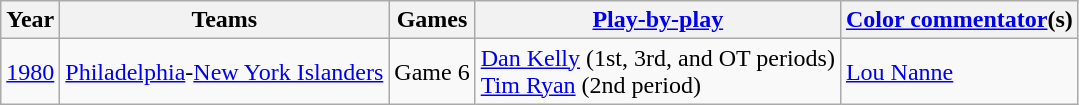<table class="wikitable">
<tr>
<th>Year</th>
<th>Teams</th>
<th>Games</th>
<th><a href='#'>Play-by-play</a></th>
<th><a href='#'>Color commentator</a>(s)</th>
</tr>
<tr>
<td><a href='#'>1980</a></td>
<td><a href='#'>Philadelphia</a>-<a href='#'>New York Islanders</a></td>
<td>Game 6</td>
<td><a href='#'>Dan Kelly</a> (1st, 3rd, and OT periods)<br><a href='#'>Tim Ryan</a> (2nd period)</td>
<td><a href='#'>Lou Nanne</a></td>
</tr>
</table>
